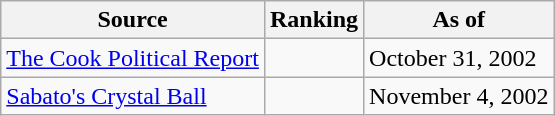<table class="wikitable">
<tr>
<th>Source</th>
<th>Ranking</th>
<th>As of</th>
</tr>
<tr>
<td><a href='#'>The Cook Political Report</a></td>
<td></td>
<td>October 31, 2002</td>
</tr>
<tr>
<td><a href='#'>Sabato's Crystal Ball</a></td>
<td></td>
<td>November 4, 2002</td>
</tr>
</table>
